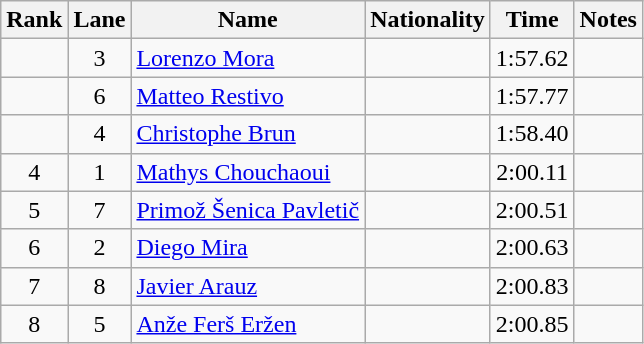<table class="wikitable sortable" style="text-align:center">
<tr>
<th>Rank</th>
<th>Lane</th>
<th>Name</th>
<th>Nationality</th>
<th>Time</th>
<th>Notes</th>
</tr>
<tr>
<td></td>
<td>3</td>
<td align=left><a href='#'>Lorenzo Mora</a></td>
<td align=left></td>
<td>1:57.62</td>
<td></td>
</tr>
<tr>
<td></td>
<td>6</td>
<td align=left><a href='#'>Matteo Restivo</a></td>
<td align=left></td>
<td>1:57.77</td>
<td></td>
</tr>
<tr>
<td></td>
<td>4</td>
<td align=left><a href='#'>Christophe Brun</a></td>
<td align=left></td>
<td>1:58.40</td>
<td></td>
</tr>
<tr>
<td>4</td>
<td>1</td>
<td align=left><a href='#'>Mathys Chouchaoui</a></td>
<td align=left></td>
<td>2:00.11</td>
<td></td>
</tr>
<tr>
<td>5</td>
<td>7</td>
<td align=left><a href='#'>Primož Šenica Pavletič</a></td>
<td align=left></td>
<td>2:00.51</td>
<td></td>
</tr>
<tr>
<td>6</td>
<td>2</td>
<td align=left><a href='#'>Diego Mira</a></td>
<td align=left></td>
<td>2:00.63</td>
<td></td>
</tr>
<tr>
<td>7</td>
<td>8</td>
<td align=left><a href='#'>Javier Arauz</a></td>
<td align=left></td>
<td>2:00.83</td>
<td></td>
</tr>
<tr>
<td>8</td>
<td>5</td>
<td align=left><a href='#'>Anže Ferš Eržen</a></td>
<td align=left></td>
<td>2:00.85</td>
<td></td>
</tr>
</table>
